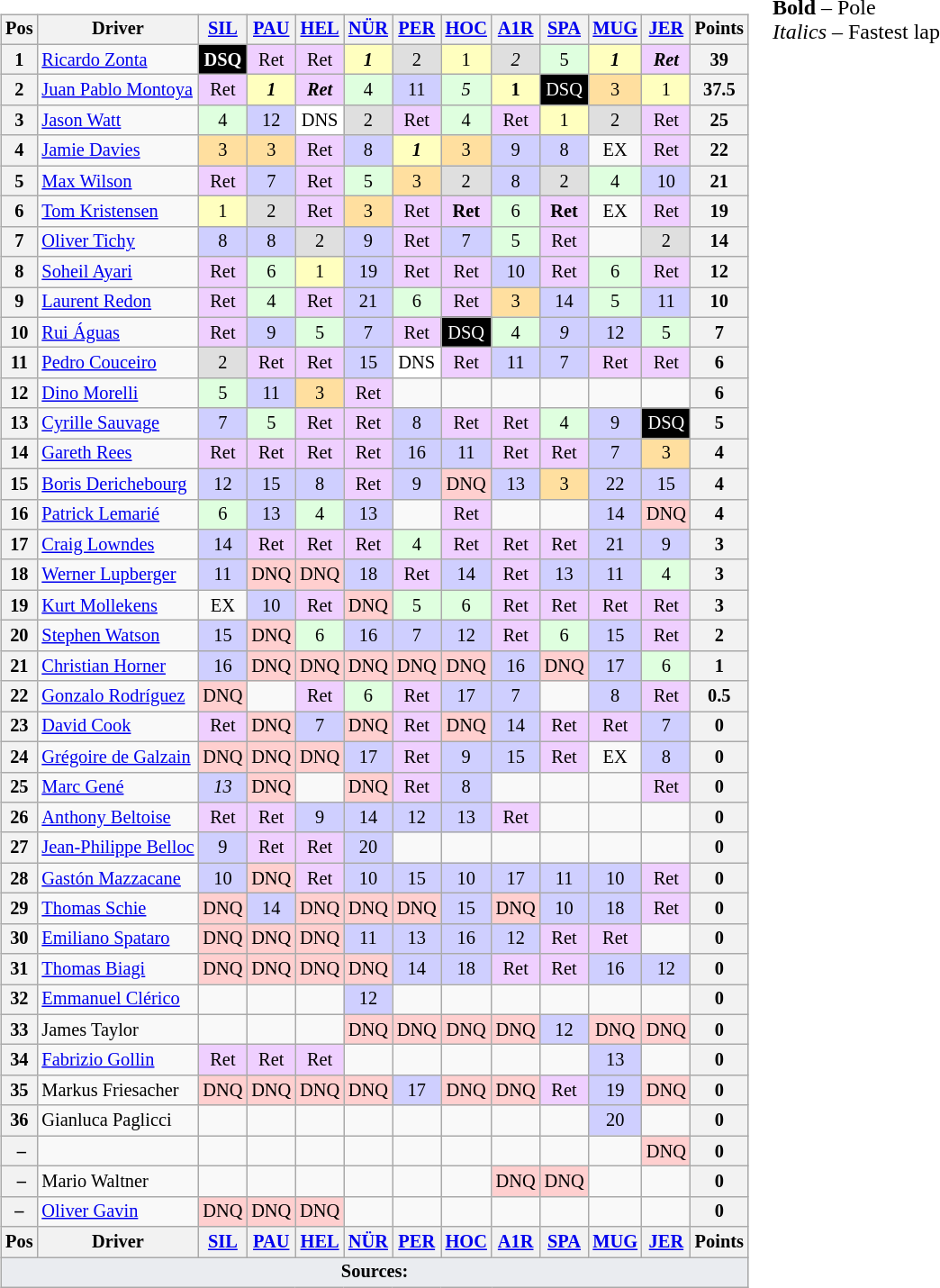<table>
<tr valign="top">
<td><br><table class="wikitable" style="font-size: 85%; text-align:center;">
<tr valign="top">
<th valign="middle">Pos</th>
<th valign="middle">Driver</th>
<th><a href='#'>SIL</a><br></th>
<th><a href='#'>PAU</a><br></th>
<th><a href='#'>HEL</a><br></th>
<th><a href='#'>NÜR</a><br></th>
<th><a href='#'>PER</a><br></th>
<th><a href='#'>HOC</a><br></th>
<th><a href='#'>A1R</a><br></th>
<th><a href='#'>SPA</a><br></th>
<th><a href='#'>MUG</a><br></th>
<th><a href='#'>JER</a><br></th>
<th valign=middle>Points</th>
</tr>
<tr>
<th>1</th>
<td align="left"> <a href='#'>Ricardo Zonta</a></td>
<td style="background:#000000; color:white"><strong>DSQ</strong></td>
<td style="background:#EFCFFF;">Ret</td>
<td style="background:#EFCFFF;">Ret</td>
<td style="background:#FFFFBF;"><strong><em>1</em></strong></td>
<td style="background:#DFDFDF;">2</td>
<td style="background:#FFFFBF;">1</td>
<td style="background:#DFDFDF;"><em>2</em></td>
<td style="background:#DFFFDF;">5</td>
<td style="background:#FFFFBF;"><strong><em>1</em></strong></td>
<td style="background:#EFCFFF;"><strong><em>Ret</em></strong></td>
<th align="right"><strong>39</strong></th>
</tr>
<tr>
<th>2</th>
<td align="left"> <a href='#'>Juan Pablo Montoya</a></td>
<td style="background:#EFCFFF;">Ret</td>
<td style="background:#FFFFBF;"><strong><em>1</em></strong></td>
<td style="background:#EFCFFF;"><strong><em>Ret</em></strong></td>
<td style="background:#DFFFDF;">4</td>
<td style="background:#CFCFFF;">11</td>
<td style="background:#DFFFDF;"><em>5</em></td>
<td style="background:#FFFFBF;"><strong>1</strong></td>
<td style="background:#000000; color:white">DSQ</td>
<td style="background:#FFDF9F;">3</td>
<td style="background:#FFFFBF;">1</td>
<th align="right"><strong>37.5</strong></th>
</tr>
<tr>
<th>3</th>
<td align="left"> <a href='#'>Jason Watt</a></td>
<td style="background:#DFFFDF;">4</td>
<td style="background:#CFCFFF;">12</td>
<td style="background:#FFFFFF;">DNS</td>
<td style="background:#DFDFDF;">2</td>
<td style="background:#EFCFFF;">Ret</td>
<td style="background:#DFFFDF;">4</td>
<td style="background:#EFCFFF;">Ret</td>
<td style="background:#FFFFBF;">1</td>
<td style="background:#DFDFDF;">2</td>
<td style="background:#EFCFFF;">Ret</td>
<th align="right"><strong>25</strong></th>
</tr>
<tr>
<th>4</th>
<td align="left"> <a href='#'>Jamie Davies</a></td>
<td style="background:#FFDF9F;">3</td>
<td style="background:#FFDF9F;">3</td>
<td style="background:#EFCFFF;">Ret</td>
<td style="background:#CFCFFF;">8</td>
<td style="background:#FFFFBF;"><strong><em>1</em></strong></td>
<td style="background:#FFDF9F;">3</td>
<td style="background:#CFCFFF;">9</td>
<td style="background:#CFCFFF;">8</td>
<td>EX</td>
<td style="background:#EFCFFF;">Ret</td>
<th align="right"><strong>22</strong></th>
</tr>
<tr>
<th>5</th>
<td align="left"> <a href='#'>Max Wilson</a></td>
<td style="background:#EFCFFF;">Ret</td>
<td style="background:#CFCFFF;">7</td>
<td style="background:#EFCFFF;">Ret</td>
<td style="background:#DFFFDF;">5</td>
<td style="background:#FFDF9F;">3</td>
<td style="background:#DFDFDF;">2</td>
<td style="background:#CFCFFF;">8</td>
<td style="background:#DFDFDF;">2</td>
<td style="background:#DFFFDF;">4</td>
<td style="background:#CFCFFF;">10</td>
<th align="right"><strong>21</strong></th>
</tr>
<tr>
<th>6</th>
<td align="left"> <a href='#'>Tom Kristensen</a></td>
<td style="background:#FFFFBF;">1</td>
<td style="background:#DFDFDF;">2</td>
<td style="background:#EFCFFF;">Ret</td>
<td style="background:#FFDF9F;">3</td>
<td style="background:#EFCFFF;">Ret</td>
<td style="background:#EFCFFF;"><strong>Ret</strong></td>
<td style="background:#DFFFDF;">6</td>
<td style="background:#EFCFFF;"><strong>Ret</strong></td>
<td>EX</td>
<td style="background:#EFCFFF;">Ret</td>
<th align="right"><strong>19</strong></th>
</tr>
<tr>
<th>7</th>
<td align="left"> <a href='#'>Oliver Tichy</a></td>
<td style="background:#CFCFFF;">8</td>
<td style="background:#CFCFFF;">8</td>
<td style="background:#DFDFDF;">2</td>
<td style="background:#CFCFFF;">9</td>
<td style="background:#EFCFFF;">Ret</td>
<td style="background:#CFCFFF;">7</td>
<td style="background:#DFFFDF;">5</td>
<td style="background:#EFCFFF;">Ret</td>
<td></td>
<td style="background:#DFDFDF;">2</td>
<th align="right"><strong>14</strong></th>
</tr>
<tr>
<th>8</th>
<td align="left"> <a href='#'>Soheil Ayari</a></td>
<td style="background:#EFCFFF;">Ret</td>
<td style="background:#DFFFDF;">6</td>
<td style="background:#FFFFBF;">1</td>
<td style="background:#CFCFFF;">19</td>
<td style="background:#EFCFFF;">Ret</td>
<td style="background:#EFCFFF;">Ret</td>
<td style="background:#CFCFFF;">10</td>
<td style="background:#EFCFFF;">Ret</td>
<td style="background:#DFFFDF;">6</td>
<td style="background:#EFCFFF;">Ret</td>
<th align="right"><strong>12</strong></th>
</tr>
<tr>
<th>9</th>
<td align="left"> <a href='#'>Laurent Redon</a></td>
<td style="background:#EFCFFF;">Ret</td>
<td style="background:#DFFFDF;">4</td>
<td style="background:#EFCFFF;">Ret</td>
<td style="background:#CFCFFF;">21</td>
<td style="background:#DFFFDF;">6</td>
<td style="background:#EFCFFF;">Ret</td>
<td style="background:#FFDF9F;">3</td>
<td style="background:#CFCFFF;">14</td>
<td style="background:#DFFFDF;">5</td>
<td style="background:#CFCFFF;">11</td>
<th align="right"><strong>10</strong></th>
</tr>
<tr>
<th>10</th>
<td align="left"> <a href='#'>Rui Águas</a></td>
<td style="background:#EFCFFF;">Ret</td>
<td style="background:#CFCFFF;">9</td>
<td style="background:#DFFFDF;">5</td>
<td style="background:#CFCFFF;">7</td>
<td style="background:#EFCFFF;">Ret</td>
<td style="background:#000000; color:white">DSQ</td>
<td style="background:#DFFFDF;">4</td>
<td style="background:#CFCFFF;"><em>9</em></td>
<td style="background:#CFCFFF;">12</td>
<td style="background:#DFFFDF;">5</td>
<th align="right"><strong>7</strong></th>
</tr>
<tr>
<th>11</th>
<td align="left"> <a href='#'>Pedro Couceiro</a></td>
<td style="background:#DFDFDF;">2</td>
<td style="background:#EFCFFF;">Ret</td>
<td style="background:#EFCFFF;">Ret</td>
<td style="background:#CFCFFF;">15</td>
<td style="background:#FFFFFF;">DNS</td>
<td style="background:#EFCFFF;">Ret</td>
<td style="background:#CFCFFF;">11</td>
<td style="background:#CFCFFF;">7</td>
<td style="background:#EFCFFF;">Ret</td>
<td style="background:#EFCFFF;">Ret</td>
<th align="right"><strong>6</strong></th>
</tr>
<tr>
<th>12</th>
<td align="left"> <a href='#'>Dino Morelli</a></td>
<td style="background:#DFFFDF;">5</td>
<td style="background:#CFCFFF;">11</td>
<td style="background:#FFDF9F;">3</td>
<td style="background:#EFCFFF;">Ret</td>
<td></td>
<td></td>
<td></td>
<td></td>
<td></td>
<td></td>
<th align="right"><strong>6</strong></th>
</tr>
<tr>
<th>13</th>
<td align="left"> <a href='#'>Cyrille Sauvage</a></td>
<td style="background:#CFCFFF;">7</td>
<td style="background:#DFFFDF;">5</td>
<td style="background:#EFCFFF;">Ret</td>
<td style="background:#EFCFFF;">Ret</td>
<td style="background:#CFCFFF;">8</td>
<td style="background:#EFCFFF;">Ret</td>
<td style="background:#EFCFFF;">Ret</td>
<td style="background:#DFFFDF;">4</td>
<td style="background:#CFCFFF;">9</td>
<td style="background:#000000; color:white">DSQ</td>
<th align="right"><strong>5</strong></th>
</tr>
<tr>
<th>14</th>
<td align="left"> <a href='#'>Gareth Rees</a></td>
<td style="background:#EFCFFF;">Ret</td>
<td style="background:#EFCFFF;">Ret</td>
<td style="background:#EFCFFF;">Ret</td>
<td style="background:#EFCFFF;">Ret</td>
<td style="background:#CFCFFF;">16</td>
<td style="background:#CFCFFF;">11</td>
<td style="background:#EFCFFF;">Ret</td>
<td style="background:#EFCFFF;">Ret</td>
<td style="background:#CFCFFF;">7</td>
<td style="background:#FFDF9F;">3</td>
<th align="right"><strong>4</strong></th>
</tr>
<tr>
<th>15</th>
<td align="left"> <a href='#'>Boris Derichebourg</a></td>
<td style="background:#CFCFFF;">12</td>
<td style="background:#CFCFFF;">15</td>
<td style="background:#CFCFFF;">8</td>
<td style="background:#EFCFFF;">Ret</td>
<td style="background:#CFCFFF;">9</td>
<td style="background:#FFCFCF;">DNQ</td>
<td style="background:#CFCFFF;">13</td>
<td style="background:#FFDF9F;">3</td>
<td style="background:#CFCFFF;">22</td>
<td style="background:#CFCFFF;">15</td>
<th align="right"><strong>4</strong></th>
</tr>
<tr>
<th>16</th>
<td align="left"> <a href='#'>Patrick Lemarié</a></td>
<td style="background:#DFFFDF;">6</td>
<td style="background:#CFCFFF;">13</td>
<td style="background:#DFFFDF;">4</td>
<td style="background:#CFCFFF;">13</td>
<td></td>
<td style="background:#EFCFFF;">Ret</td>
<td></td>
<td></td>
<td style="background:#CFCFFF;">14</td>
<td style="background:#FFCFCF;">DNQ</td>
<th align="right"><strong>4</strong></th>
</tr>
<tr>
<th>17</th>
<td align="left"> <a href='#'>Craig Lowndes</a></td>
<td style="background:#CFCFFF;">14</td>
<td style="background:#EFCFFF;">Ret</td>
<td style="background:#EFCFFF;">Ret</td>
<td style="background:#EFCFFF;">Ret</td>
<td style="background:#DFFFDF;">4</td>
<td style="background:#EFCFFF;">Ret</td>
<td style="background:#EFCFFF;">Ret</td>
<td style="background:#EFCFFF;">Ret</td>
<td style="background:#CFCFFF;">21</td>
<td style="background:#CFCFFF;">9</td>
<th align="right"><strong>3</strong></th>
</tr>
<tr>
<th>18</th>
<td align="left"> <a href='#'>Werner Lupberger</a></td>
<td style="background:#CFCFFF;">11</td>
<td style="background:#FFCFCF;">DNQ</td>
<td style="background:#FFCFCF;">DNQ</td>
<td style="background:#CFCFFF;">18</td>
<td style="background:#EFCFFF;">Ret</td>
<td style="background:#CFCFFF;">14</td>
<td style="background:#EFCFFF;">Ret</td>
<td style="background:#CFCFFF;">13</td>
<td style="background:#CFCFFF;">11</td>
<td style="background:#DFFFDF;">4</td>
<th align="right"><strong>3</strong></th>
</tr>
<tr>
<th>19</th>
<td align="left"> <a href='#'>Kurt Mollekens</a></td>
<td>EX</td>
<td style="background:#CFCFFF;">10</td>
<td style="background:#EFCFFF;">Ret</td>
<td style="background:#FFCFCF;">DNQ</td>
<td style="background:#DFFFDF;">5</td>
<td style="background:#DFFFDF;">6</td>
<td style="background:#EFCFFF;">Ret</td>
<td style="background:#EFCFFF;">Ret</td>
<td style="background:#EFCFFF;">Ret</td>
<td style="background:#EFCFFF;">Ret</td>
<th align="right"><strong>3</strong></th>
</tr>
<tr>
<th>20</th>
<td align="left"> <a href='#'>Stephen Watson</a></td>
<td style="background:#CFCFFF;">15</td>
<td style="background:#FFCFCF;">DNQ</td>
<td style="background:#DFFFDF;">6</td>
<td style="background:#CFCFFF;">16</td>
<td style="background:#CFCFFF;">7</td>
<td style="background:#CFCFFF;">12</td>
<td style="background:#EFCFFF;">Ret</td>
<td style="background:#DFFFDF;">6</td>
<td style="background:#CFCFFF;">15</td>
<td style="background:#EFCFFF;">Ret</td>
<th align="right"><strong>2</strong></th>
</tr>
<tr>
<th>21</th>
<td align="left"> <a href='#'>Christian Horner</a></td>
<td style="background:#CFCFFF;">16</td>
<td style="background:#FFCFCF;">DNQ</td>
<td style="background:#FFCFCF;">DNQ</td>
<td style="background:#FFCFCF;">DNQ</td>
<td style="background:#FFCFCF;">DNQ</td>
<td style="background:#FFCFCF;">DNQ</td>
<td style="background:#CFCFFF;">16</td>
<td style="background:#FFCFCF;">DNQ</td>
<td style="background:#CFCFFF;">17</td>
<td style="background:#DFFFDF;">6</td>
<th align="right"><strong>1</strong></th>
</tr>
<tr>
<th>22</th>
<td align="left"> <a href='#'>Gonzalo Rodríguez</a></td>
<td style="background:#FFCFCF;">DNQ</td>
<td></td>
<td style="background:#EFCFFF;">Ret</td>
<td style="background:#DFFFDF;">6</td>
<td style="background:#EFCFFF;">Ret</td>
<td style="background:#CFCFFF;">17</td>
<td style="background:#CFCFFF;">7</td>
<td></td>
<td style="background:#CFCFFF;">8</td>
<td style="background:#EFCFFF;">Ret</td>
<th align="right"><strong>0.5</strong></th>
</tr>
<tr>
<th>23</th>
<td align="left"> <a href='#'>David Cook</a></td>
<td style="background:#EFCFFF;">Ret</td>
<td style="background:#FFCFCF;">DNQ</td>
<td style="background:#CFCFFF;">7</td>
<td style="background:#FFCFCF;">DNQ</td>
<td style="background:#EFCFFF;">Ret</td>
<td style="background:#FFCFCF;">DNQ</td>
<td style="background:#CFCFFF;">14</td>
<td style="background:#EFCFFF;">Ret</td>
<td style="background:#EFCFFF;">Ret</td>
<td style="background:#CFCFFF;">7</td>
<th align="right"><strong>0</strong></th>
</tr>
<tr>
<th>24</th>
<td align="left"> <a href='#'>Grégoire de Galzain</a></td>
<td style="background:#FFCFCF;">DNQ</td>
<td style="background:#FFCFCF;">DNQ</td>
<td style="background:#FFCFCF;">DNQ</td>
<td style="background:#CFCFFF;">17</td>
<td style="background:#EFCFFF;">Ret</td>
<td style="background:#CFCFFF;">9</td>
<td style="background:#CFCFFF;">15</td>
<td style="background:#EFCFFF;">Ret</td>
<td>EX</td>
<td style="background:#CFCFFF;">8</td>
<th align="right"><strong>0</strong></th>
</tr>
<tr>
<th>25</th>
<td align="left"> <a href='#'>Marc Gené</a></td>
<td style="background:#CFCFFF;"><em>13</em></td>
<td style="background:#FFCFCF;">DNQ</td>
<td></td>
<td style="background:#FFCFCF;">DNQ</td>
<td style="background:#EFCFFF;">Ret</td>
<td style="background:#CFCFFF;">8</td>
<td></td>
<td></td>
<td></td>
<td style="background:#EFCFFF;">Ret</td>
<th align="right"><strong>0</strong></th>
</tr>
<tr>
<th>26</th>
<td align="left"> <a href='#'>Anthony Beltoise</a></td>
<td style="background:#EFCFFF;">Ret</td>
<td style="background:#EFCFFF;">Ret</td>
<td style="background:#CFCFFF;">9</td>
<td style="background:#CFCFFF;">14</td>
<td style="background:#CFCFFF;">12</td>
<td style="background:#CFCFFF;">13</td>
<td style="background:#EFCFFF;">Ret</td>
<td></td>
<td></td>
<td></td>
<th align="right"><strong>0</strong></th>
</tr>
<tr>
<th>27</th>
<td align="left"> <a href='#'>Jean-Philippe Belloc</a></td>
<td style="background:#CFCFFF;">9</td>
<td style="background:#EFCFFF;">Ret</td>
<td style="background:#EFCFFF;">Ret</td>
<td style="background:#CFCFFF;">20</td>
<td></td>
<td></td>
<td></td>
<td></td>
<td></td>
<td></td>
<th align="right"><strong>0</strong></th>
</tr>
<tr>
<th>28</th>
<td align="left"> <a href='#'>Gastón Mazzacane</a></td>
<td style="background:#CFCFFF;">10</td>
<td style="background:#FFCFCF;">DNQ</td>
<td style="background:#EFCFFF;">Ret</td>
<td style="background:#CFCFFF;">10</td>
<td style="background:#CFCFFF;">15</td>
<td style="background:#CFCFFF;">10</td>
<td style="background:#CFCFFF;">17</td>
<td style="background:#CFCFFF;">11</td>
<td style="background:#CFCFFF;">10</td>
<td style="background:#EFCFFF;">Ret</td>
<th align="right"><strong>0</strong></th>
</tr>
<tr>
<th>29</th>
<td align="left"> <a href='#'>Thomas Schie</a></td>
<td style="background:#FFCFCF;">DNQ</td>
<td style="background:#CFCFFF;">14</td>
<td style="background:#FFCFCF;">DNQ</td>
<td style="background:#FFCFCF;">DNQ</td>
<td style="background:#FFCFCF;">DNQ</td>
<td style="background:#CFCFFF;">15</td>
<td style="background:#FFCFCF;">DNQ</td>
<td style="background:#CFCFFF;">10</td>
<td style="background:#CFCFFF;">18</td>
<td style="background:#EFCFFF;">Ret</td>
<th align="right"><strong>0</strong></th>
</tr>
<tr>
<th>30</th>
<td align="left"> <a href='#'>Emiliano Spataro</a></td>
<td style="background:#FFCFCF;">DNQ</td>
<td style="background:#FFCFCF;">DNQ</td>
<td style="background:#FFCFCF;">DNQ</td>
<td style="background:#CFCFFF;">11</td>
<td style="background:#CFCFFF;">13</td>
<td style="background:#CFCFFF;">16</td>
<td style="background:#CFCFFF;">12</td>
<td style="background:#EFCFFF;">Ret</td>
<td style="background:#EFCFFF;">Ret</td>
<td></td>
<th align="right"><strong>0</strong></th>
</tr>
<tr>
<th>31</th>
<td align="left"> <a href='#'>Thomas Biagi</a></td>
<td style="background:#FFCFCF;">DNQ</td>
<td style="background:#FFCFCF;">DNQ</td>
<td style="background:#FFCFCF;">DNQ</td>
<td style="background:#FFCFCF;">DNQ</td>
<td style="background:#CFCFFF;">14</td>
<td style="background:#CFCFFF;">18</td>
<td style="background:#EFCFFF;">Ret</td>
<td style="background:#EFCFFF;">Ret</td>
<td style="background:#CFCFFF;">16</td>
<td style="background:#CFCFFF;">12</td>
<th align="right"><strong>0</strong></th>
</tr>
<tr>
<th>32</th>
<td align="left"> <a href='#'>Emmanuel Clérico</a></td>
<td></td>
<td></td>
<td></td>
<td style="background:#CFCFFF;">12</td>
<td></td>
<td></td>
<td></td>
<td></td>
<td></td>
<td></td>
<th align="right"><strong>0</strong></th>
</tr>
<tr>
<th>33</th>
<td align="left"> James Taylor</td>
<td></td>
<td></td>
<td></td>
<td style="background:#FFCFCF;">DNQ</td>
<td style="background:#FFCFCF;">DNQ</td>
<td style="background:#FFCFCF;">DNQ</td>
<td style="background:#FFCFCF;">DNQ</td>
<td style="background:#CFCFFF;">12</td>
<td style="background:#FFCFCF;">DNQ</td>
<td style="background:#FFCFCF;">DNQ</td>
<th align="right"><strong>0</strong></th>
</tr>
<tr>
<th>34</th>
<td align="left"> <a href='#'>Fabrizio Gollin</a></td>
<td style="background:#EFCFFF;">Ret</td>
<td style="background:#EFCFFF;">Ret</td>
<td style="background:#EFCFFF;">Ret</td>
<td></td>
<td></td>
<td></td>
<td></td>
<td></td>
<td style="background:#CFCFFF;">13</td>
<td></td>
<th align="right"><strong>0</strong></th>
</tr>
<tr>
<th>35</th>
<td align="left"> Markus Friesacher</td>
<td style="background:#FFCFCF;">DNQ</td>
<td style="background:#FFCFCF;">DNQ</td>
<td style="background:#FFCFCF;">DNQ</td>
<td style="background:#FFCFCF;">DNQ</td>
<td style="background:#CFCFFF;">17</td>
<td style="background:#FFCFCF;">DNQ</td>
<td style="background:#FFCFCF;">DNQ</td>
<td style="background:#EFCFFF;">Ret</td>
<td style="background:#CFCFFF;">19</td>
<td style="background:#FFCFCF;">DNQ</td>
<th align="right"><strong>0</strong></th>
</tr>
<tr>
<th>36</th>
<td align="left"> Gianluca Paglicci</td>
<td></td>
<td></td>
<td></td>
<td></td>
<td></td>
<td></td>
<td></td>
<td></td>
<td style="background:#CFCFFF;">20</td>
<td></td>
<th align="right"><strong>0</strong></th>
</tr>
<tr>
<th> –</th>
<td align="left"></td>
<td></td>
<td></td>
<td></td>
<td></td>
<td></td>
<td></td>
<td></td>
<td></td>
<td></td>
<td style="background:#FFCFCF;">DNQ</td>
<th align="right"><strong>0</strong></th>
</tr>
<tr>
<th> –</th>
<td align="left"> Mario Waltner</td>
<td></td>
<td></td>
<td></td>
<td></td>
<td></td>
<td></td>
<td style="background:#FFCFCF;">DNQ</td>
<td style="background:#FFCFCF;">DNQ</td>
<td></td>
<td></td>
<th align="right"><strong>0</strong></th>
</tr>
<tr>
<th>–</th>
<td align="left"> <a href='#'>Oliver Gavin</a></td>
<td style="background:#FFCFCF;">DNQ</td>
<td style="background:#FFCFCF;">DNQ</td>
<td style="background:#FFCFCF;">DNQ</td>
<td></td>
<td></td>
<td></td>
<td></td>
<td></td>
<td></td>
<td></td>
<th align="right"><strong>0</strong></th>
</tr>
<tr valign="top">
<th valign="middle">Pos</th>
<th valign="middle">Driver</th>
<th><a href='#'>SIL</a><br></th>
<th><a href='#'>PAU</a><br></th>
<th><a href='#'>HEL</a><br></th>
<th><a href='#'>NÜR</a><br></th>
<th><a href='#'>PER</a><br></th>
<th><a href='#'>HOC</a><br></th>
<th><a href='#'>A1R</a><br></th>
<th><a href='#'>SPA</a><br></th>
<th><a href='#'>MUG</a><br></th>
<th><a href='#'>JER</a><br></th>
<th valign=middle>Points</th>
</tr>
<tr>
<td colspan="13" style="background-color:#EAECF0;text-align:center"><strong>Sources:</strong></td>
</tr>
</table>
</td>
<td valign="top"><br>
<span><strong>Bold</strong> – Pole<br>
<em>Italics</em> – Fastest lap</span></td>
</tr>
</table>
